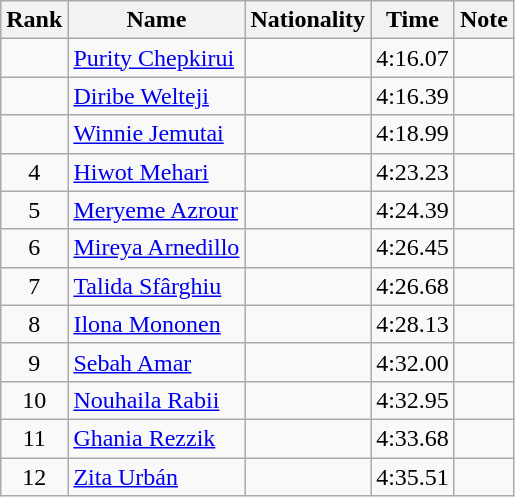<table class="wikitable sortable" style="text-align:center">
<tr>
<th>Rank</th>
<th>Name</th>
<th>Nationality</th>
<th>Time</th>
<th>Note</th>
</tr>
<tr>
<td></td>
<td align=left><a href='#'>Purity Chepkirui</a></td>
<td align=left></td>
<td>4:16.07</td>
<td></td>
</tr>
<tr>
<td></td>
<td align=left><a href='#'>Diribe Welteji</a></td>
<td align=left></td>
<td>4:16.39</td>
<td></td>
</tr>
<tr>
<td></td>
<td align=left><a href='#'>Winnie Jemutai</a></td>
<td align=left></td>
<td>4:18.99</td>
<td></td>
</tr>
<tr>
<td>4</td>
<td align=left><a href='#'>Hiwot Mehari</a></td>
<td align=left></td>
<td>4:23.23</td>
<td></td>
</tr>
<tr>
<td>5</td>
<td align=left><a href='#'>Meryeme Azrour</a></td>
<td align=left></td>
<td>4:24.39</td>
<td></td>
</tr>
<tr>
<td>6</td>
<td align=left><a href='#'>Mireya Arnedillo</a></td>
<td align=left></td>
<td>4:26.45</td>
<td></td>
</tr>
<tr>
<td>7</td>
<td align=left><a href='#'>Talida Sfârghiu</a></td>
<td align=left></td>
<td>4:26.68</td>
<td></td>
</tr>
<tr>
<td>8</td>
<td align=left><a href='#'>Ilona Mononen</a></td>
<td align=left></td>
<td>4:28.13</td>
<td></td>
</tr>
<tr>
<td>9</td>
<td align=left><a href='#'>Sebah Amar</a></td>
<td align=left></td>
<td>4:32.00</td>
<td></td>
</tr>
<tr>
<td>10</td>
<td align=left><a href='#'>Nouhaila Rabii</a></td>
<td align=left></td>
<td>4:32.95</td>
<td></td>
</tr>
<tr>
<td>11</td>
<td align=left><a href='#'>Ghania Rezzik</a></td>
<td align=left></td>
<td>4:33.68</td>
<td></td>
</tr>
<tr>
<td>12</td>
<td align=left><a href='#'>Zita Urbán</a></td>
<td align=left></td>
<td>4:35.51</td>
<td></td>
</tr>
</table>
